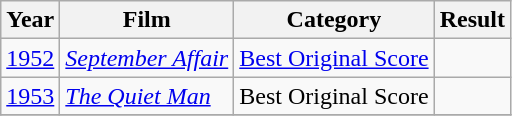<table class="wikitable">
<tr>
<th>Year</th>
<th>Film</th>
<th>Category</th>
<th>Result</th>
</tr>
<tr>
<td><a href='#'>1952</a></td>
<td><em><a href='#'>September Affair</a></em></td>
<td><a href='#'>Best Original Score</a></td>
<td></td>
</tr>
<tr>
<td><a href='#'>1953</a></td>
<td><em><a href='#'>The Quiet Man</a></em></td>
<td>Best Original Score</td>
<td></td>
</tr>
<tr>
</tr>
</table>
